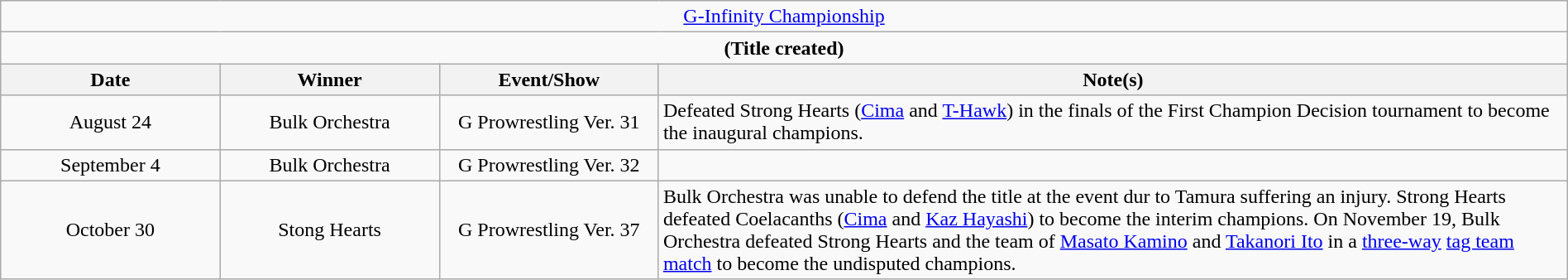<table class="wikitable" style="text-align:center; width:100%;">
<tr>
<td colspan="4" style="text-align: center;"><a href='#'>G-Infinity Championship</a></td>
</tr>
<tr>
<td colspan="4" style="text-align: center;"><strong>(Title created)</strong></td>
</tr>
<tr>
<th width=14%>Date</th>
<th width=14%>Winner</th>
<th width=14%>Event/Show</th>
<th width=58%>Note(s)</th>
</tr>
<tr>
<td>August 24</td>
<td>Bulk Orchestra<br></td>
<td>G Prowrestling Ver. 31</td>
<td align=left>Defeated Strong Hearts (<a href='#'>Cima</a> and <a href='#'>T-Hawk</a>) in the finals of the First Champion Decision tournament to become the inaugural champions.</td>
</tr>
<tr>
<td>September 4<br></td>
<td>Bulk Orchestra<br></td>
<td>G Prowrestling Ver. 32</td>
<td></td>
</tr>
<tr>
<td>October 30</td>
<td>Stong Hearts<br></td>
<td>G Prowrestling Ver. 37</td>
<td align=left>Bulk Orchestra was unable to defend the title at the event dur to Tamura suffering an injury. Strong Hearts defeated Coelacanths (<a href='#'>Cima</a> and <a href='#'>Kaz Hayashi</a>) to become the interim champions. On November 19, Bulk Orchestra defeated Strong Hearts and the team of <a href='#'>Masato Kamino</a> and <a href='#'>Takanori Ito</a> in a <a href='#'>three-way</a> <a href='#'>tag team match</a> to become the undisputed champions.</td>
</tr>
</table>
